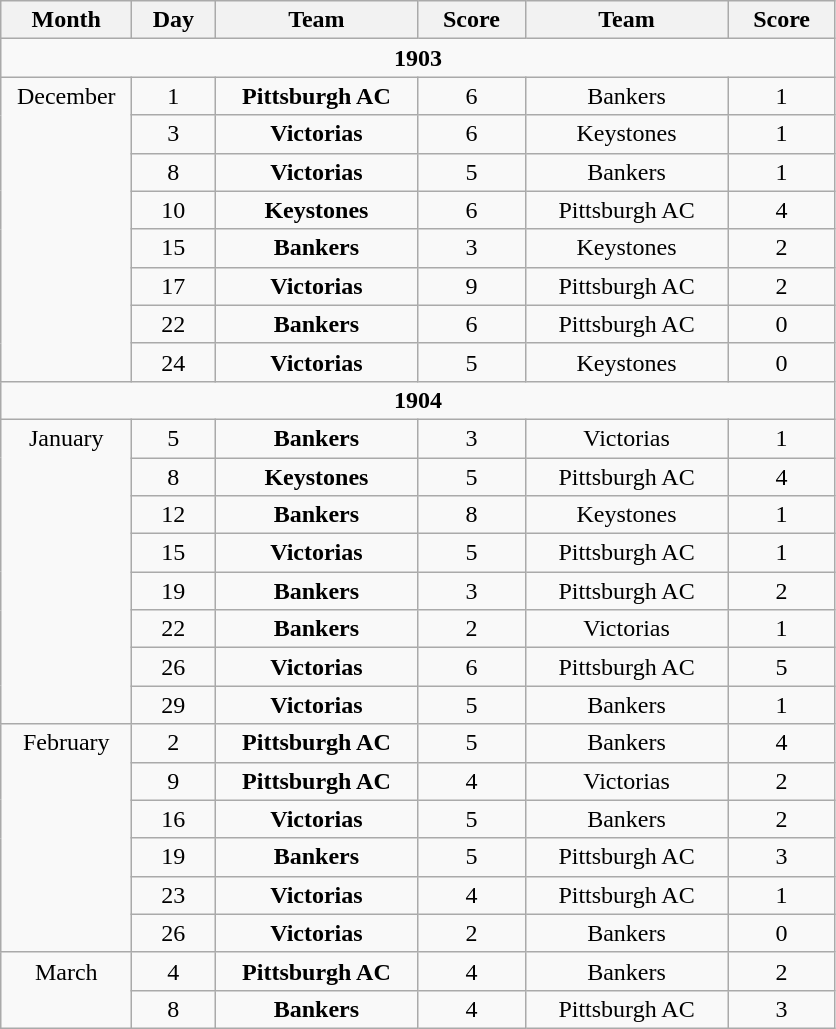<table class="wikitable" style="text-align:center;">
<tr>
<th style="width:5em">Month</th>
<th style="width:3em">Day</th>
<th style="width:8em">Team</th>
<th style="width:4em">Score</th>
<th style="width:8em">Team</th>
<th style="width:4em">Score</th>
</tr>
<tr>
<td colspan="6"><strong>1903</strong></td>
</tr>
<tr>
<td rowspan=8 valign=top>December</td>
<td>1</td>
<td><strong>Pittsburgh AC</strong></td>
<td>6</td>
<td>Bankers</td>
<td>1</td>
</tr>
<tr>
<td>3</td>
<td><strong>Victorias</strong></td>
<td>6</td>
<td>Keystones</td>
<td>1</td>
</tr>
<tr>
<td>8</td>
<td><strong>Victorias</strong></td>
<td>5</td>
<td>Bankers</td>
<td>1</td>
</tr>
<tr>
<td>10</td>
<td><strong>Keystones</strong></td>
<td>6</td>
<td>Pittsburgh AC</td>
<td>4</td>
</tr>
<tr>
<td>15</td>
<td><strong>Bankers</strong></td>
<td>3</td>
<td>Keystones</td>
<td>2</td>
</tr>
<tr>
<td>17</td>
<td><strong>Victorias</strong></td>
<td>9</td>
<td>Pittsburgh AC</td>
<td>2</td>
</tr>
<tr>
<td>22</td>
<td><strong>Bankers</strong></td>
<td>6</td>
<td>Pittsburgh AC</td>
<td>0</td>
</tr>
<tr>
<td>24</td>
<td><strong>Victorias</strong></td>
<td>5</td>
<td>Keystones</td>
<td>0</td>
</tr>
<tr>
<td colspan="6"><strong>1904</strong></td>
</tr>
<tr>
<td rowspan=8 valign=top>January</td>
<td>5</td>
<td><strong>Bankers</strong></td>
<td>3</td>
<td>Victorias</td>
<td>1</td>
</tr>
<tr>
<td>8</td>
<td><strong>Keystones</strong></td>
<td>5</td>
<td>Pittsburgh AC</td>
<td>4</td>
</tr>
<tr>
<td>12</td>
<td><strong>Bankers</strong></td>
<td>8</td>
<td>Keystones</td>
<td>1</td>
</tr>
<tr>
<td>15</td>
<td><strong>Victorias</strong></td>
<td>5</td>
<td>Pittsburgh AC</td>
<td>1</td>
</tr>
<tr>
<td>19</td>
<td><strong>Bankers</strong></td>
<td>3</td>
<td>Pittsburgh AC</td>
<td>2</td>
</tr>
<tr>
<td>22</td>
<td><strong>Bankers</strong></td>
<td>2</td>
<td>Victorias</td>
<td>1</td>
</tr>
<tr>
<td>26</td>
<td><strong>Victorias</strong></td>
<td>6</td>
<td>Pittsburgh AC</td>
<td>5</td>
</tr>
<tr>
<td>29</td>
<td><strong>Victorias</strong></td>
<td>5</td>
<td>Bankers</td>
<td>1</td>
</tr>
<tr>
<td rowspan=6 valign=top>February</td>
<td>2</td>
<td><strong>Pittsburgh AC</strong></td>
<td>5</td>
<td>Bankers</td>
<td>4</td>
</tr>
<tr>
<td>9</td>
<td><strong>Pittsburgh AC</strong></td>
<td>4</td>
<td>Victorias</td>
<td>2</td>
</tr>
<tr>
<td>16</td>
<td><strong>Victorias</strong></td>
<td>5</td>
<td>Bankers</td>
<td>2</td>
</tr>
<tr>
<td>19</td>
<td><strong>Bankers</strong></td>
<td>5</td>
<td>Pittsburgh AC</td>
<td>3</td>
</tr>
<tr>
<td>23</td>
<td><strong>Victorias</strong></td>
<td>4</td>
<td>Pittsburgh AC</td>
<td>1</td>
</tr>
<tr>
<td>26</td>
<td><strong>Victorias</strong></td>
<td>2</td>
<td>Bankers</td>
<td>0</td>
</tr>
<tr>
<td rowspan=2 valign=top>March</td>
<td>4</td>
<td><strong>Pittsburgh AC</strong></td>
<td>4</td>
<td>Bankers</td>
<td>2</td>
</tr>
<tr>
<td>8</td>
<td><strong>Bankers</strong></td>
<td>4</td>
<td>Pittsburgh AC</td>
<td>3</td>
</tr>
</table>
